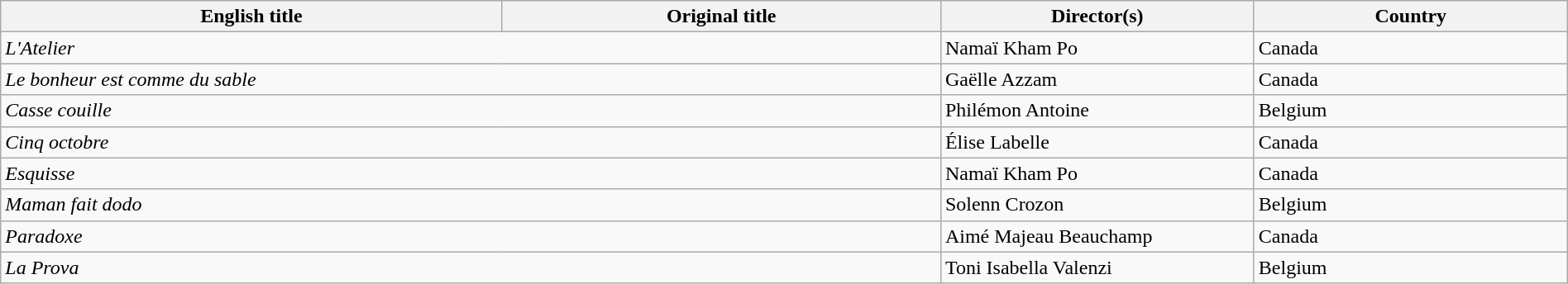<table class="wikitable" width=100%>
<tr>
<th scope="col" width="32%">English title</th>
<th scope="col" width="28%">Original title</th>
<th scope="col" width="20%">Director(s)</th>
<th scope="col" width="20%">Country</th>
</tr>
<tr>
<td colspan=2><em>L'Atelier</em></td>
<td>Namaï Kham Po</td>
<td>Canada</td>
</tr>
<tr>
<td colspan=2><em>Le bonheur est comme du sable</em></td>
<td>Gaëlle Azzam</td>
<td>Canada</td>
</tr>
<tr>
<td colspan=2><em>Casse couille</em></td>
<td>Philémon Antoine</td>
<td>Belgium</td>
</tr>
<tr>
<td colspan=2><em>Cinq octobre</em></td>
<td>Élise Labelle</td>
<td>Canada</td>
</tr>
<tr>
<td colspan=2><em>Esquisse</em></td>
<td>Namaï Kham Po</td>
<td>Canada</td>
</tr>
<tr>
<td colspan=2><em>Maman fait dodo</em></td>
<td>Solenn Crozon</td>
<td>Belgium</td>
</tr>
<tr>
<td colspan=2><em>Paradoxe</em></td>
<td>Aimé Majeau Beauchamp</td>
<td>Canada</td>
</tr>
<tr>
<td colspan=2><em>La Prova</em></td>
<td>Toni Isabella Valenzi</td>
<td>Belgium</td>
</tr>
</table>
